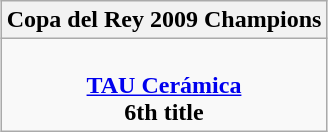<table class=wikitable style="text-align:center; margin:auto">
<tr>
<th>Copa del Rey 2009 Champions</th>
</tr>
<tr>
<td><br> <strong><a href='#'>TAU Cerámica</a></strong> <br> <strong>6th title</strong></td>
</tr>
</table>
